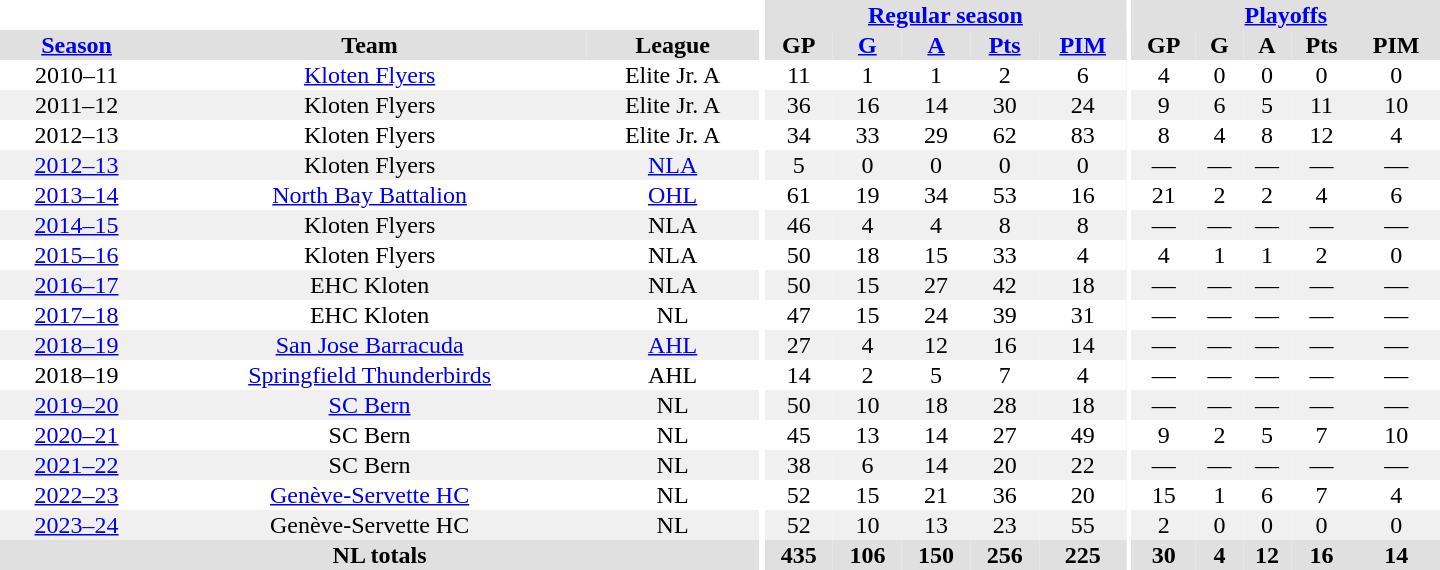<table border="0" cellpadding="1" cellspacing="0" style="text-align:center; width:60em">
<tr bgcolor="#e0e0e0">
<th colspan="3" bgcolor="#ffffff"></th>
<th rowspan="99" bgcolor="#ffffff"></th>
<th colspan="5"><a href='#'>Regular season</a></th>
<th rowspan="99" bgcolor="#ffffff"></th>
<th colspan="5"><a href='#'>Playoffs</a></th>
</tr>
<tr bgcolor="#e0e0e0">
<th><a href='#'>Season</a></th>
<th>Team</th>
<th>League</th>
<th>GP</th>
<th><a href='#'>G</a></th>
<th><a href='#'>A</a></th>
<th><a href='#'>Pts</a></th>
<th><a href='#'>PIM</a></th>
<th>GP</th>
<th>G</th>
<th>A</th>
<th>Pts</th>
<th>PIM</th>
</tr>
<tr>
<td>2010–11</td>
<td><a href='#'>Kloten Flyers</a></td>
<td>Elite Jr. A</td>
<td>11</td>
<td>1</td>
<td>1</td>
<td>2</td>
<td>6</td>
<td>4</td>
<td>0</td>
<td>0</td>
<td>0</td>
<td>0</td>
</tr>
<tr bgcolor="#f0f0f0">
<td>2011–12</td>
<td>Kloten Flyers</td>
<td>Elite Jr. A</td>
<td>36</td>
<td>16</td>
<td>14</td>
<td>30</td>
<td>24</td>
<td>9</td>
<td>6</td>
<td>5</td>
<td>11</td>
<td>10</td>
</tr>
<tr>
<td>2012–13</td>
<td>Kloten Flyers</td>
<td>Elite Jr. A</td>
<td>34</td>
<td>33</td>
<td>29</td>
<td>62</td>
<td>83</td>
<td>8</td>
<td>4</td>
<td>8</td>
<td>12</td>
<td>4</td>
</tr>
<tr bgcolor="#f0f0f0">
<td><a href='#'>2012–13</a></td>
<td>Kloten Flyers</td>
<td><a href='#'>NLA</a></td>
<td>5</td>
<td>0</td>
<td>0</td>
<td>0</td>
<td>0</td>
<td>—</td>
<td>—</td>
<td>—</td>
<td>—</td>
<td>—</td>
</tr>
<tr>
<td><a href='#'>2013–14</a></td>
<td><a href='#'>North Bay Battalion</a></td>
<td><a href='#'>OHL</a></td>
<td>61</td>
<td>19</td>
<td>34</td>
<td>53</td>
<td>16</td>
<td>21</td>
<td>2</td>
<td>2</td>
<td>4</td>
<td>6</td>
</tr>
<tr bgcolor="#f0f0f0">
<td><a href='#'>2014–15</a></td>
<td>Kloten Flyers</td>
<td>NLA</td>
<td>46</td>
<td>4</td>
<td>4</td>
<td>8</td>
<td>8</td>
<td>—</td>
<td>—</td>
<td>—</td>
<td>—</td>
<td>—</td>
</tr>
<tr>
<td><a href='#'>2015–16</a></td>
<td>Kloten Flyers</td>
<td>NLA</td>
<td>50</td>
<td>18</td>
<td>15</td>
<td>33</td>
<td>4</td>
<td>4</td>
<td>1</td>
<td>1</td>
<td>2</td>
<td>0</td>
</tr>
<tr bgcolor="#f0f0f0">
<td><a href='#'>2016–17</a></td>
<td>EHC Kloten</td>
<td>NLA</td>
<td>50</td>
<td>15</td>
<td>27</td>
<td>42</td>
<td>18</td>
<td>—</td>
<td>—</td>
<td>—</td>
<td>—</td>
<td>—</td>
</tr>
<tr>
<td><a href='#'>2017–18</a></td>
<td>EHC Kloten</td>
<td>NL</td>
<td>47</td>
<td>15</td>
<td>24</td>
<td>39</td>
<td>31</td>
<td>—</td>
<td>—</td>
<td>—</td>
<td>—</td>
<td>—</td>
</tr>
<tr bgcolor="#f0f0f0">
<td><a href='#'>2018–19</a></td>
<td><a href='#'>San Jose Barracuda</a></td>
<td><a href='#'>AHL</a></td>
<td>27</td>
<td>4</td>
<td>12</td>
<td>16</td>
<td>14</td>
<td>—</td>
<td>—</td>
<td>—</td>
<td>—</td>
<td>—</td>
</tr>
<tr>
<td>2018–19</td>
<td><a href='#'>Springfield Thunderbirds</a></td>
<td>AHL</td>
<td>14</td>
<td>2</td>
<td>5</td>
<td>7</td>
<td>4</td>
<td>—</td>
<td>—</td>
<td>—</td>
<td>—</td>
<td>—</td>
</tr>
<tr bgcolor="#f0f0f0">
<td><a href='#'>2019–20</a></td>
<td><a href='#'>SC Bern</a></td>
<td>NL</td>
<td>50</td>
<td>10</td>
<td>18</td>
<td>28</td>
<td>18</td>
<td>—</td>
<td>—</td>
<td>—</td>
<td>—</td>
<td>—</td>
</tr>
<tr>
<td><a href='#'>2020–21</a></td>
<td>SC Bern</td>
<td>NL</td>
<td>45</td>
<td>13</td>
<td>14</td>
<td>27</td>
<td>49</td>
<td>9</td>
<td>2</td>
<td>5</td>
<td>7</td>
<td>10</td>
</tr>
<tr bgcolor="#f0f0f0">
<td><a href='#'>2021–22</a></td>
<td>SC Bern</td>
<td>NL</td>
<td>38</td>
<td>6</td>
<td>14</td>
<td>20</td>
<td>22</td>
<td>—</td>
<td>—</td>
<td>—</td>
<td>—</td>
<td>—</td>
</tr>
<tr>
<td><a href='#'>2022–23</a></td>
<td><a href='#'>Genève-Servette HC</a></td>
<td>NL</td>
<td>52</td>
<td>15</td>
<td>21</td>
<td>36</td>
<td>20</td>
<td>15</td>
<td>1</td>
<td>6</td>
<td>7</td>
<td>4</td>
</tr>
<tr bgcolor="#f0f0f0">
<td><a href='#'>2023–24</a></td>
<td>Genève-Servette HC</td>
<td>NL</td>
<td>52</td>
<td>10</td>
<td>13</td>
<td>23</td>
<td>55</td>
<td>2</td>
<td>0</td>
<td>0</td>
<td>0</td>
<td>0</td>
</tr>
<tr bgcolor="#e0e0e0">
<th colspan="3">NL totals</th>
<th>435</th>
<th>106</th>
<th>150</th>
<th>256</th>
<th>225</th>
<th>30</th>
<th>4</th>
<th>12</th>
<th>16</th>
<th>14</th>
</tr>
</table>
